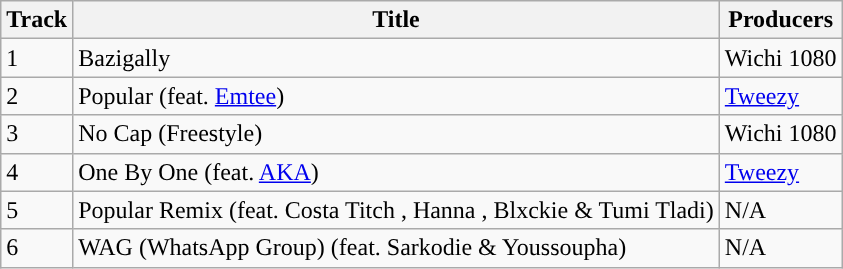<table class="wikitable">
<tr>
<th>Track</th>
<th>Title</th>
<th>Producers</th>
</tr>
<tr>
<td>1</td>
<td>Bazigally</td>
<td>Wichi 1080</td>
</tr>
<tr>
<td>2</td>
<td>Popular (feat. <a href='#'>Emtee</a>)</td>
<td><a href='#'>Tweezy</a></td>
</tr>
<tr>
<td>3</td>
<td>No Cap (Freestyle)</td>
<td>Wichi 1080</td>
</tr>
<tr>
<td>4</td>
<td>One By One (feat. <a href='#'>AKA</a>)</td>
<td><a href='#'>Tweezy</a></td>
</tr>
<tr>
<td>5</td>
<td>Popular Remix (feat. Costa Titch , Hanna , Blxckie & Tumi Tladi)</td>
<td>N/A</td>
</tr>
<tr>
<td>6</td>
<td>WAG (WhatsApp Group) (feat. Sarkodie & Youssoupha)</td>
<td>N/A</td>
</tr>
</table>
